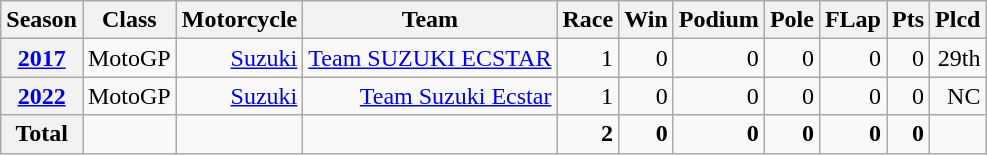<table class="wikitable" style=text-align:right>
<tr>
<th>Season</th>
<th>Class</th>
<th>Motorcycle</th>
<th>Team</th>
<th>Race</th>
<th>Win</th>
<th>Podium</th>
<th>Pole</th>
<th>FLap</th>
<th>Pts</th>
<th>Plcd</th>
</tr>
<tr>
<th><a href='#'>2017</a></th>
<td>MotoGP</td>
<td><a href='#'>Suzuki</a></td>
<td><a href='#'>Team SUZUKI ECSTAR</a></td>
<td>1</td>
<td>0</td>
<td>0</td>
<td>0</td>
<td>0</td>
<td>0</td>
<td>29th</td>
</tr>
<tr>
<th><a href='#'>2022</a></th>
<td>MotoGP</td>
<td><a href='#'>Suzuki</a></td>
<td><a href='#'>Team Suzuki Ecstar</a></td>
<td>1</td>
<td>0</td>
<td>0</td>
<td>0</td>
<td>0</td>
<td>0</td>
<td>NC</td>
</tr>
<tr>
<th>Total</th>
<td></td>
<td></td>
<td></td>
<td><strong>2</strong></td>
<td><strong>0</strong></td>
<td><strong>0</strong></td>
<td><strong>0</strong></td>
<td><strong>0</strong></td>
<td><strong>0</strong></td>
<td></td>
</tr>
</table>
